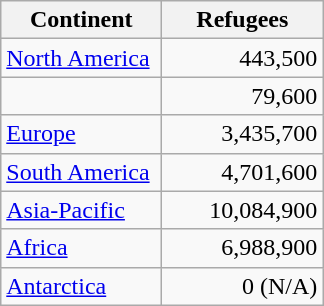<table class="wikitable sortable">
<tr>
<th width=100pt>Continent</th>
<th width=100pt>Refugees</th>
</tr>
<tr>
<td><a href='#'>North America</a></td>
<td align="right">443,500</td>
</tr>
<tr>
<td></td>
<td align="right">79,600</td>
</tr>
<tr>
<td><a href='#'>Europe</a></td>
<td align="right">3,435,700</td>
</tr>
<tr>
<td><a href='#'>South America</a></td>
<td align="right">4,701,600</td>
</tr>
<tr>
<td><a href='#'>Asia-Pacific</a></td>
<td align="right">10,084,900</td>
</tr>
<tr>
<td><a href='#'>Africa</a></td>
<td align="right">6,988,900</td>
</tr>
<tr>
<td><a href='#'>Antarctica</a></td>
<td align="right">0 (N/A)</td>
</tr>
</table>
